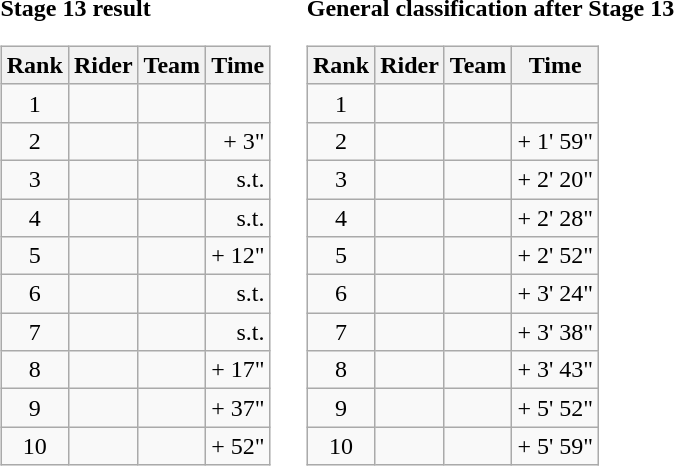<table>
<tr>
<td><strong>Stage 13 result</strong><br><table class="wikitable">
<tr>
<th scope="col">Rank</th>
<th scope="col">Rider</th>
<th scope="col">Team</th>
<th scope="col">Time</th>
</tr>
<tr>
<td style="text-align:center;">1</td>
<td></td>
<td></td>
<td style="text-align:right;"></td>
</tr>
<tr>
<td style="text-align:center;">2</td>
<td></td>
<td></td>
<td style="text-align:right;">+ 3"</td>
</tr>
<tr>
<td style="text-align:center;">3</td>
<td></td>
<td></td>
<td style="text-align:right;">s.t.</td>
</tr>
<tr>
<td style="text-align:center;">4</td>
<td></td>
<td></td>
<td style="text-align:right;">s.t.</td>
</tr>
<tr>
<td style="text-align:center;">5</td>
<td></td>
<td></td>
<td style="text-align:right;">+ 12"</td>
</tr>
<tr>
<td style="text-align:center;">6</td>
<td></td>
<td></td>
<td style="text-align:right;">s.t.</td>
</tr>
<tr>
<td style="text-align:center;">7</td>
<td></td>
<td></td>
<td style="text-align:right;">s.t.</td>
</tr>
<tr>
<td style="text-align:center;">8</td>
<td></td>
<td></td>
<td style="text-align:right;">+ 17"</td>
</tr>
<tr>
<td style="text-align:center;">9</td>
<td></td>
<td></td>
<td style="text-align:right;">+ 37"</td>
</tr>
<tr>
<td style="text-align:center;">10</td>
<td></td>
<td></td>
<td style="text-align:right;">+ 52"</td>
</tr>
</table>
</td>
<td></td>
<td><strong>General classification after Stage 13</strong><br><table class="wikitable">
<tr>
<th scope="col">Rank</th>
<th scope="col">Rider</th>
<th scope="col">Team</th>
<th scope="col">Time</th>
</tr>
<tr>
<td style="text-align:center;">1</td>
<td></td>
<td></td>
<td style="text-align:right;"></td>
</tr>
<tr>
<td style="text-align:center;">2</td>
<td></td>
<td></td>
<td style="text-align:right;">+ 1' 59"</td>
</tr>
<tr>
<td style="text-align:center;">3</td>
<td></td>
<td></td>
<td style="text-align:right;">+ 2' 20"</td>
</tr>
<tr>
<td style="text-align:center;">4</td>
<td></td>
<td></td>
<td style="text-align:right;">+ 2' 28"</td>
</tr>
<tr>
<td style="text-align:center;">5</td>
<td></td>
<td></td>
<td style="text-align:right;">+ 2' 52"</td>
</tr>
<tr>
<td style="text-align:center;">6</td>
<td></td>
<td></td>
<td style="text-align:right;">+ 3' 24"</td>
</tr>
<tr>
<td style="text-align:center;">7</td>
<td></td>
<td></td>
<td style="text-align:right;">+ 3' 38"</td>
</tr>
<tr>
<td style="text-align:center;">8</td>
<td></td>
<td></td>
<td style="text-align:right;">+ 3' 43"</td>
</tr>
<tr>
<td style="text-align:center;">9</td>
<td></td>
<td></td>
<td style="text-align:right;">+ 5' 52"</td>
</tr>
<tr>
<td style="text-align:center;">10</td>
<td></td>
<td></td>
<td style="text-align:right;">+ 5' 59"</td>
</tr>
</table>
</td>
</tr>
</table>
